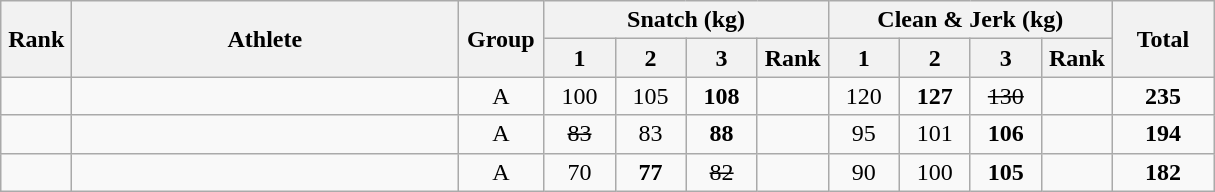<table class = "wikitable" style="text-align:center;">
<tr>
<th rowspan=2 width=40>Rank</th>
<th rowspan=2 width=250>Athlete</th>
<th rowspan=2 width=50>Group</th>
<th colspan=4>Snatch (kg)</th>
<th colspan=4>Clean & Jerk (kg)</th>
<th rowspan=2 width=60>Total</th>
</tr>
<tr>
<th width=40>1</th>
<th width=40>2</th>
<th width=40>3</th>
<th width=40>Rank</th>
<th width=40>1</th>
<th width=40>2</th>
<th width=40>3</th>
<th width=40>Rank</th>
</tr>
<tr>
<td></td>
<td align=left></td>
<td>A</td>
<td>100</td>
<td>105</td>
<td><strong>108</strong></td>
<td></td>
<td>120</td>
<td><strong>127</strong></td>
<td><s>130</s></td>
<td></td>
<td><strong>235</strong></td>
</tr>
<tr>
<td></td>
<td align=left></td>
<td>A</td>
<td><s>83</s></td>
<td>83</td>
<td><strong>88</strong></td>
<td></td>
<td>95</td>
<td>101</td>
<td><strong>106</strong></td>
<td></td>
<td><strong>194</strong></td>
</tr>
<tr>
<td></td>
<td align=left></td>
<td>A</td>
<td>70</td>
<td><strong>77</strong></td>
<td><s>82</s></td>
<td></td>
<td>90</td>
<td>100</td>
<td><strong>105</strong></td>
<td></td>
<td><strong>182</strong></td>
</tr>
</table>
